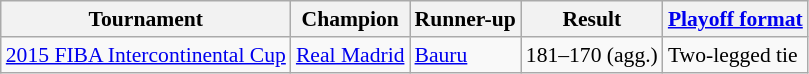<table class=wikitable style="font-size:90%;">
<tr>
<th>Tournament</th>
<th><strong>Champion</strong></th>
<th>Runner-up</th>
<th>Result</th>
<th><a href='#'>Playoff format</a></th>
</tr>
<tr>
<td><a href='#'>2015 FIBA Intercontinental Cup</a></td>
<td> <a href='#'>Real Madrid</a></td>
<td> <a href='#'>Bauru</a></td>
<td>181–170 (agg.)</td>
<td>Two-legged tie</td>
</tr>
</table>
